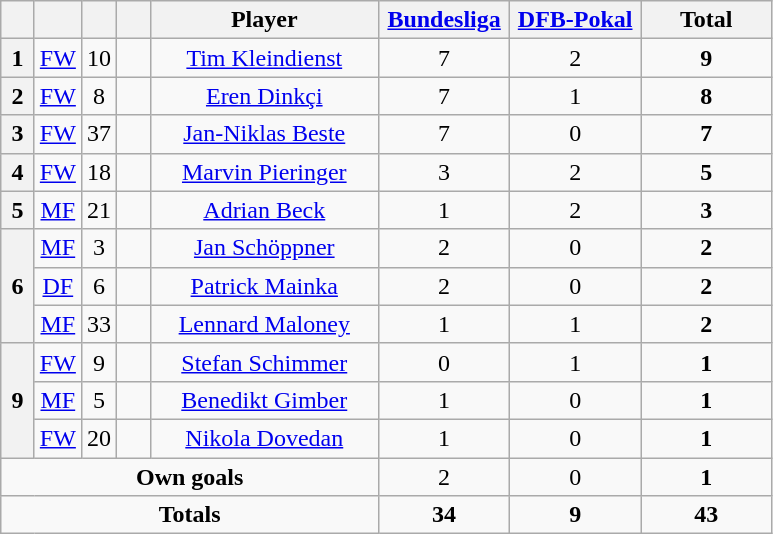<table class="wikitable" style="text-align:center">
<tr>
<th width=15></th>
<th width=15></th>
<th width=15></th>
<th width=15></th>
<th width=145>Player</th>
<th width=80><strong><a href='#'>Bundesliga</a></strong></th>
<th width=80><strong><a href='#'>DFB-Pokal</a></strong></th>
<th width=80>Total</th>
</tr>
<tr>
<th>1</th>
<td align=center><a href='#'>FW</a></td>
<td align=center>10</td>
<td></td>
<td><a href='#'>Tim Kleindienst</a></td>
<td>7</td>
<td>2</td>
<td><strong>9</strong></td>
</tr>
<tr>
<th>2</th>
<td align=center><a href='#'>FW</a></td>
<td align=center>8</td>
<td></td>
<td><a href='#'>Eren Dinkçi</a></td>
<td>7</td>
<td>1</td>
<td><strong>8</strong></td>
</tr>
<tr>
<th>3</th>
<td align=center><a href='#'>FW</a></td>
<td align=center>37</td>
<td></td>
<td><a href='#'>Jan-Niklas Beste</a></td>
<td>7</td>
<td>0</td>
<td><strong>7</strong></td>
</tr>
<tr>
<th>4</th>
<td align=center><a href='#'>FW</a></td>
<td align=center>18</td>
<td></td>
<td><a href='#'>Marvin Pieringer</a></td>
<td>3</td>
<td>2</td>
<td><strong>5</strong></td>
</tr>
<tr>
<th>5</th>
<td align=center><a href='#'>MF</a></td>
<td align=center>21</td>
<td></td>
<td><a href='#'>Adrian Beck</a></td>
<td>1</td>
<td>2</td>
<td><strong>3</strong></td>
</tr>
<tr>
<th rowspan=3>6</th>
<td align=center><a href='#'>MF</a></td>
<td align=center>3</td>
<td></td>
<td><a href='#'>Jan Schöppner</a></td>
<td>2</td>
<td>0</td>
<td><strong>2</strong></td>
</tr>
<tr>
<td align=center><a href='#'>DF</a></td>
<td align=center>6</td>
<td></td>
<td><a href='#'>Patrick Mainka</a></td>
<td>2</td>
<td>0</td>
<td><strong>2</strong></td>
</tr>
<tr>
<td align=center><a href='#'>MF</a></td>
<td align=center>33</td>
<td></td>
<td><a href='#'>Lennard Maloney</a></td>
<td>1</td>
<td>1</td>
<td><strong>2</strong></td>
</tr>
<tr>
<th rowspan=3>9</th>
<td align=center><a href='#'>FW</a></td>
<td align=center>9</td>
<td></td>
<td><a href='#'>Stefan Schimmer</a></td>
<td>0</td>
<td>1</td>
<td><strong>1</strong></td>
</tr>
<tr>
<td align=center><a href='#'>MF</a></td>
<td align=center>5</td>
<td></td>
<td><a href='#'>Benedikt Gimber</a></td>
<td>1</td>
<td>0</td>
<td><strong>1</strong></td>
</tr>
<tr>
<td align=center><a href='#'>FW</a></td>
<td align=center>20</td>
<td></td>
<td><a href='#'>Nikola Dovedan</a></td>
<td>1</td>
<td>0</td>
<td><strong>1</strong></td>
</tr>
<tr>
<td colspan=5><strong>Own goals</strong></td>
<td>2</td>
<td>0</td>
<td><strong>1</strong></td>
</tr>
<tr>
<td colspan=5><strong>Totals</strong></td>
<td><strong>34</strong></td>
<td><strong>9</strong></td>
<td><strong>43</strong></td>
</tr>
</table>
